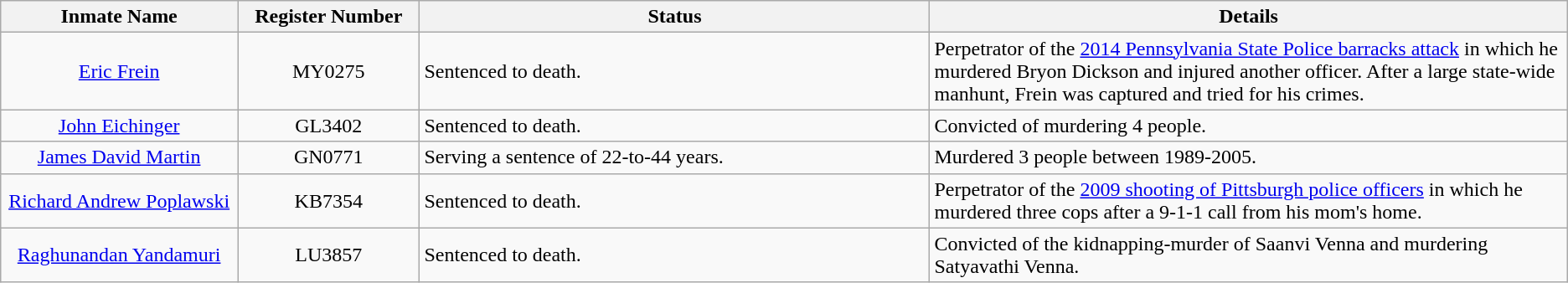<table class="wikitable sortable">
<tr>
<th width=13%>Inmate Name</th>
<th width=10%>Register Number</th>
<th width=28%>Status</th>
<th width=35%>Details</th>
</tr>
<tr>
<td style="text-align:center;"><a href='#'>Eric Frein</a></td>
<td style="text-align:center;">MY0275</td>
<td>Sentenced to death.</td>
<td>Perpetrator of the <a href='#'>2014 Pennsylvania State Police barracks attack</a> in which he murdered Bryon Dickson and injured another officer. After a large state-wide manhunt, Frein was captured and tried for his crimes.</td>
</tr>
<tr>
<td style="text-align:center;"><a href='#'>John Eichinger</a></td>
<td style="text-align:center;">GL3402</td>
<td>Sentenced to death.</td>
<td>Convicted of murdering 4 people.</td>
</tr>
<tr>
<td style="text-align:center;"><a href='#'>James David Martin</a></td>
<td style="text-align:center;">GN0771</td>
<td>Serving a sentence of 22-to-44 years.</td>
<td>Murdered 3 people between 1989-2005.</td>
</tr>
<tr>
<td style="text-align:center;"><a href='#'>Richard Andrew Poplawski</a></td>
<td style="text-align:center;">KB7354</td>
<td>Sentenced to death.</td>
<td>Perpetrator of the <a href='#'>2009 shooting of Pittsburgh police officers</a> in which he murdered three cops after a 9-1-1 call from his mom's home.</td>
</tr>
<tr>
<td style="text-align:center;"><a href='#'>Raghunandan Yandamuri</a></td>
<td style="text-align:center;">LU3857</td>
<td>Sentenced to death.</td>
<td>Convicted of the kidnapping-murder of Saanvi Venna and murdering Satyavathi Venna.</td>
</tr>
</table>
